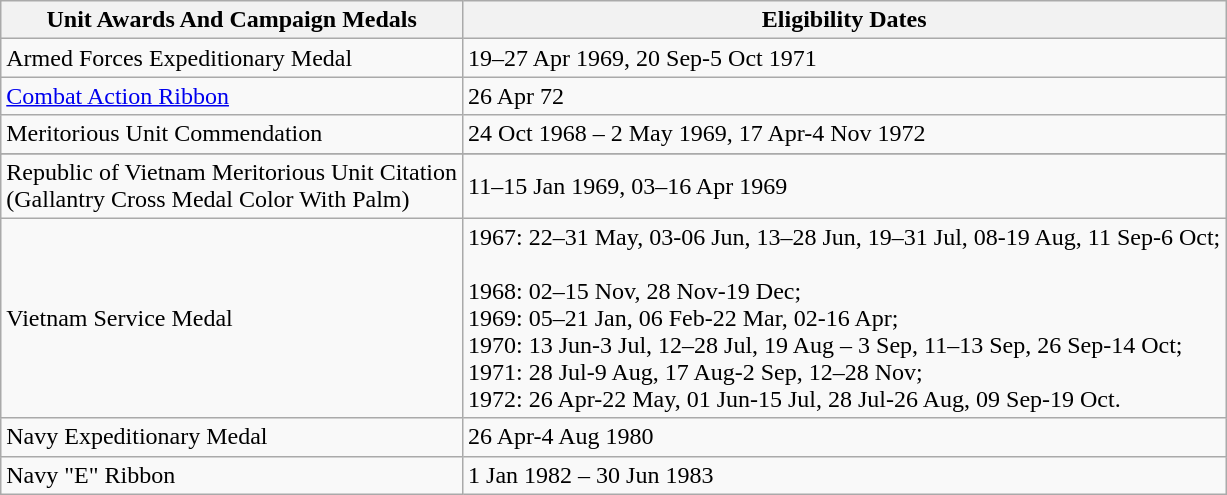<table class="wikitable">
<tr>
<th>Unit Awards And Campaign Medals</th>
<th>Eligibility Dates</th>
</tr>
<tr>
<td>Armed Forces Expeditionary Medal</td>
<td>19–27 Apr 1969, 20 Sep-5 Oct 1971</td>
</tr>
<tr>
<td><a href='#'>Combat Action Ribbon</a></td>
<td>26 Apr 72</td>
</tr>
<tr>
<td>Meritorious Unit Commendation</td>
<td>24 Oct 1968 – 2 May 1969, 17 Apr-4 Nov 1972</td>
</tr>
<tr>
</tr>
<tr>
<td>Republic of Vietnam Meritorious Unit Citation<br>(Gallantry Cross Medal Color With Palm)</td>
<td>11–15 Jan 1969, 03–16 Apr 1969</td>
</tr>
<tr>
<td>Vietnam Service Medal</td>
<td>1967: 22–31 May, 03-06 Jun, 13–28 Jun, 19–31 Jul, 08-19 Aug, 11 Sep-6 Oct;<br><br>1968: 02–15 Nov, 28 Nov-19 Dec;<br>
1969: 05–21 Jan, 06 Feb-22 Mar, 02-16 Apr;<br>
1970: 13 Jun-3 Jul, 12–28 Jul, 19 Aug – 3 Sep, 11–13 Sep, 26 Sep-14 Oct;<br>
1971: 28 Jul-9 Aug, 17 Aug-2 Sep, 12–28 Nov;<br>
1972: 26 Apr-22 May, 01 Jun-15 Jul, 28 Jul-26 Aug, 09 Sep-19 Oct.</td>
</tr>
<tr>
<td>Navy Expeditionary Medal</td>
<td>26 Apr-4 Aug 1980</td>
</tr>
<tr>
<td>Navy "E" Ribbon</td>
<td>1 Jan 1982 – 30 Jun 1983</td>
</tr>
</table>
